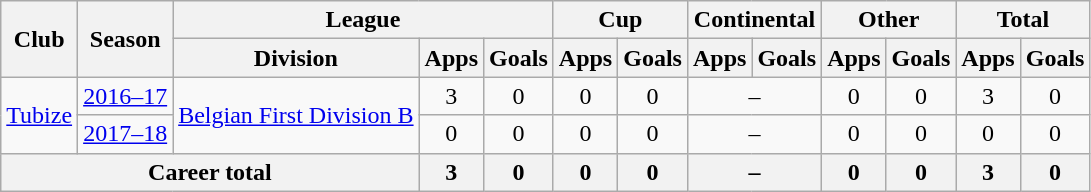<table class="wikitable" style="text-align: center">
<tr>
<th rowspan="2">Club</th>
<th rowspan="2">Season</th>
<th colspan="3">League</th>
<th colspan="2">Cup</th>
<th colspan="2">Continental</th>
<th colspan="2">Other</th>
<th colspan="2">Total</th>
</tr>
<tr>
<th>Division</th>
<th>Apps</th>
<th>Goals</th>
<th>Apps</th>
<th>Goals</th>
<th>Apps</th>
<th>Goals</th>
<th>Apps</th>
<th>Goals</th>
<th>Apps</th>
<th>Goals</th>
</tr>
<tr>
<td rowspan="2"><a href='#'>Tubize</a></td>
<td><a href='#'>2016–17</a></td>
<td rowspan="2"><a href='#'>Belgian First Division B</a></td>
<td>3</td>
<td>0</td>
<td>0</td>
<td>0</td>
<td colspan="2">–</td>
<td>0</td>
<td>0</td>
<td>3</td>
<td>0</td>
</tr>
<tr>
<td><a href='#'>2017–18</a></td>
<td>0</td>
<td>0</td>
<td>0</td>
<td>0</td>
<td colspan="2">–</td>
<td>0</td>
<td>0</td>
<td>0</td>
<td>0</td>
</tr>
<tr>
<th colspan=3>Career total</th>
<th>3</th>
<th>0</th>
<th>0</th>
<th>0</th>
<th colspan="2">–</th>
<th>0</th>
<th>0</th>
<th>3</th>
<th>0</th>
</tr>
</table>
